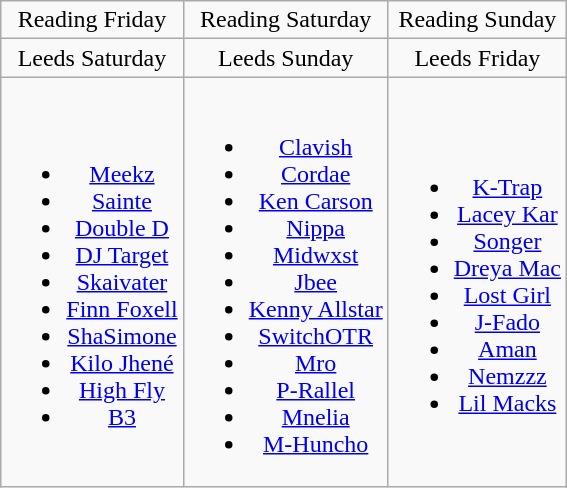<table class="wikitable" style="text-align:center;">
<tr>
<td>Reading Friday</td>
<td>Reading Saturday</td>
<td>Reading Sunday</td>
</tr>
<tr>
<td>Leeds Saturday</td>
<td>Leeds Sunday</td>
<td>Leeds Friday</td>
</tr>
<tr>
<td><br><ul><li><a href='#'>Meekz</a></li><li><a href='#'>Sainte</a></li><li><a href='#'>Double D</a></li><li><a href='#'>DJ Target</a></li><li><a href='#'>Skaivater</a></li><li><a href='#'>Finn Foxell</a></li><li><a href='#'>ShaSimone</a></li><li><a href='#'>Kilo Jhené</a></li><li><a href='#'>High Fly</a></li><li><a href='#'>B3</a></li></ul></td>
<td><br><ul><li><a href='#'>Clavish</a></li><li><a href='#'>Cordae</a></li><li><a href='#'>Ken Carson</a></li><li><a href='#'>Nippa</a></li><li><a href='#'>Midwxst</a></li><li><a href='#'>Jbee</a></li><li><a href='#'>Kenny Allstar</a></li><li><a href='#'>SwitchOTR</a></li><li><a href='#'>Mro</a></li><li><a href='#'>P-Rallel</a></li><li><a href='#'>Mnelia</a></li><li><a href='#'>M-Huncho</a></li></ul></td>
<td><br><ul><li><a href='#'>K-Trap</a></li><li><a href='#'>Lacey Kar</a></li><li><a href='#'>Songer</a></li><li><a href='#'>Dreya Mac</a></li><li><a href='#'>Lost Girl</a></li><li><a href='#'>J-Fado</a></li><li><a href='#'>Aman</a></li><li><a href='#'>Nemzzz</a></li><li><a href='#'>Lil Macks</a></li></ul></td>
</tr>
</table>
